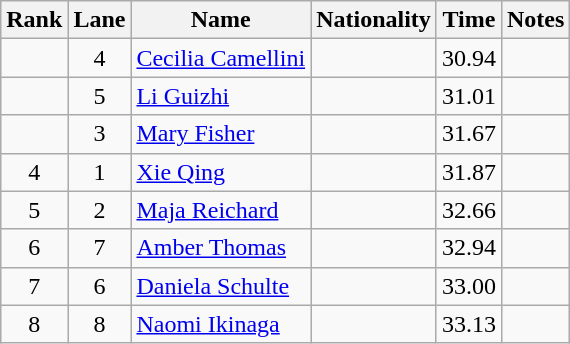<table class="wikitable">
<tr>
<th>Rank</th>
<th>Lane</th>
<th>Name</th>
<th>Nationality</th>
<th>Time</th>
<th>Notes</th>
</tr>
<tr>
<td align=center></td>
<td align=center>4</td>
<td><a href='#'>Cecilia Camellini</a></td>
<td></td>
<td align=center>30.94</td>
<td align=center><strong></strong></td>
</tr>
<tr>
<td align=center></td>
<td align=center>5</td>
<td><a href='#'>Li Guizhi</a></td>
<td></td>
<td align=center>31.01</td>
<td align=center><strong></strong></td>
</tr>
<tr>
<td align=center></td>
<td align=center>3</td>
<td><a href='#'>Mary Fisher</a></td>
<td></td>
<td align=center>31.67</td>
<td align=center><strong></strong></td>
</tr>
<tr>
<td align=center>4</td>
<td align=center>1</td>
<td><a href='#'>Xie Qing</a></td>
<td></td>
<td align=center>31.87</td>
<td align=center></td>
</tr>
<tr>
<td align=center>5</td>
<td align=center>2</td>
<td><a href='#'>Maja Reichard</a></td>
<td></td>
<td align=center>32.66</td>
<td align=center></td>
</tr>
<tr>
<td align=center>6</td>
<td align=center>7</td>
<td><a href='#'>Amber Thomas</a></td>
<td></td>
<td align=center>32.94</td>
<td align=center></td>
</tr>
<tr>
<td align=center>7</td>
<td align=center>6</td>
<td><a href='#'>Daniela Schulte</a></td>
<td></td>
<td align=center>33.00</td>
<td align=center></td>
</tr>
<tr>
<td align=center>8</td>
<td align=center>8</td>
<td><a href='#'>Naomi Ikinaga</a></td>
<td></td>
<td align=center>33.13</td>
<td align=center></td>
</tr>
</table>
